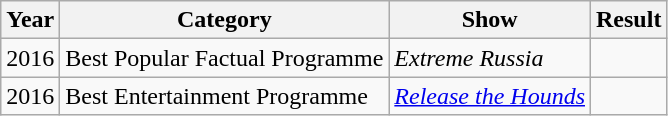<table class="wikitable">
<tr>
<th><strong>Year</strong></th>
<th><strong>Category</strong></th>
<th><strong>Show</strong></th>
<th><strong>Result</strong></th>
</tr>
<tr>
<td>2016</td>
<td>Best Popular Factual Programme</td>
<td><em>Extreme Russia</em></td>
<td></td>
</tr>
<tr>
<td>2016</td>
<td>Best Entertainment Programme</td>
<td><em><a href='#'>Release the Hounds</a></em></td>
<td></td>
</tr>
</table>
